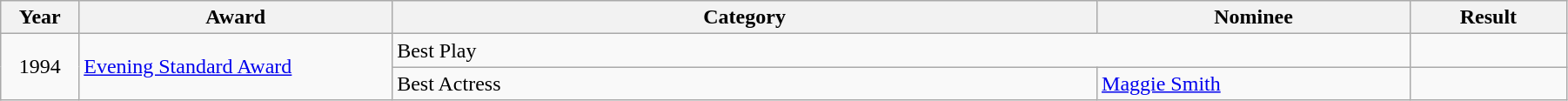<table class="wikitable" style="width:95%;">
<tr>
<th style="width:5%;">Year</th>
<th style="width:20%;">Award</th>
<th style="width:45%;">Category</th>
<th style="width:20%;">Nominee</th>
<th style="width:10%;">Result</th>
</tr>
<tr>
<td rowspan="2" align="center">1994</td>
<td rowspan="2"><a href='#'>Evening Standard Award</a></td>
<td colspan="2">Best Play</td>
<td></td>
</tr>
<tr>
<td>Best Actress</td>
<td><a href='#'>Maggie Smith</a></td>
<td></td>
</tr>
</table>
